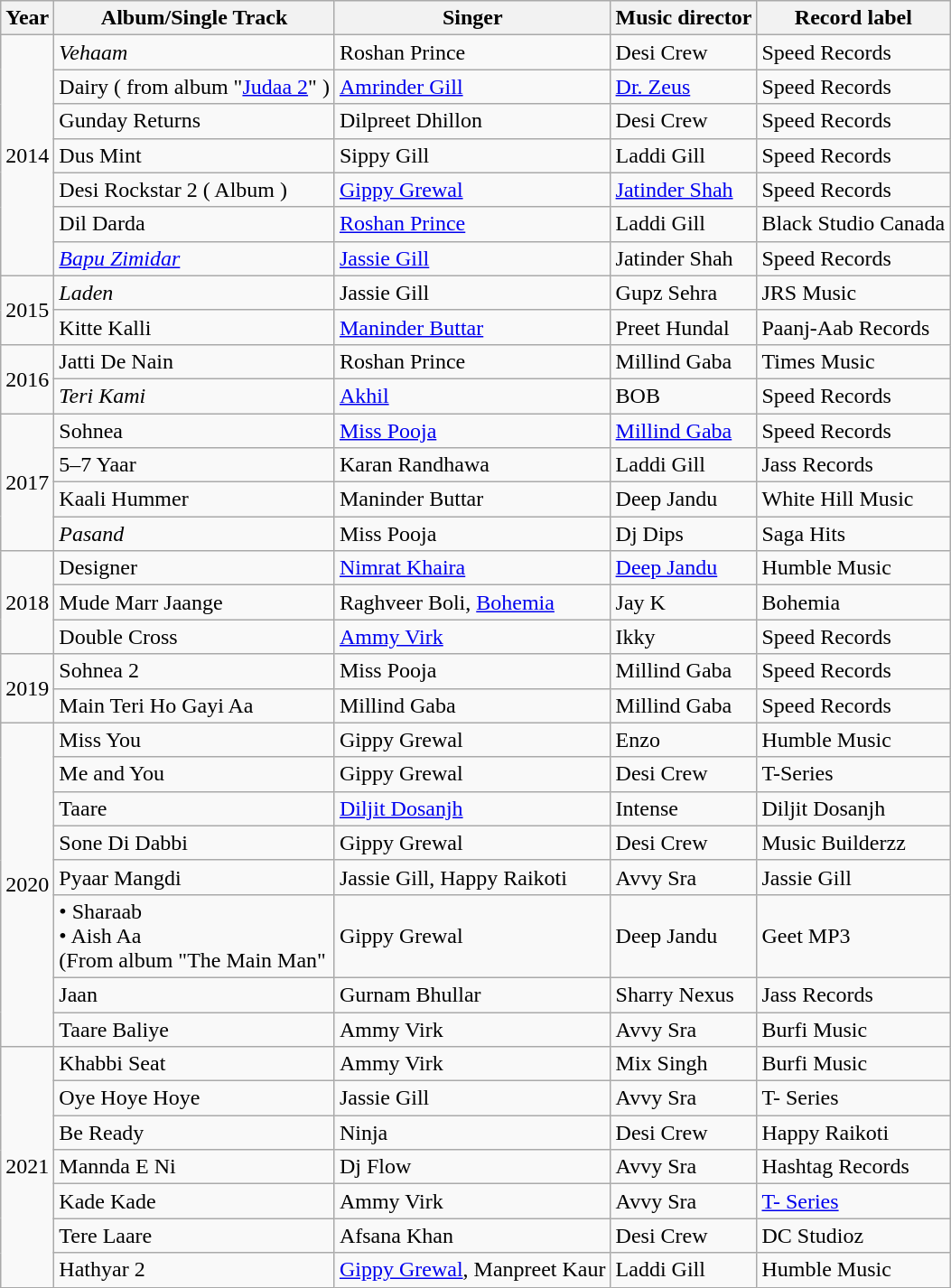<table class="wikitable">
<tr>
<th>Year</th>
<th>Album/Single Track</th>
<th>Singer</th>
<th>Music director</th>
<th>Record label</th>
</tr>
<tr>
<td rowspan="7">2014</td>
<td><em>Vehaam</em></td>
<td>Roshan Prince</td>
<td>Desi Crew</td>
<td>Speed Records</td>
</tr>
<tr>
<td>Dairy ( from album "<a href='#'>Judaa 2</a>" )</td>
<td><a href='#'>Amrinder Gill</a></td>
<td><a href='#'>Dr. Zeus</a></td>
<td>Speed Records</td>
</tr>
<tr>
<td>Gunday Returns</td>
<td>Dilpreet Dhillon</td>
<td>Desi Crew</td>
<td>Speed Records</td>
</tr>
<tr>
<td>Dus Mint</td>
<td>Sippy Gill</td>
<td>Laddi Gill</td>
<td>Speed Records</td>
</tr>
<tr>
<td>Desi Rockstar 2 ( Album )</td>
<td><a href='#'>Gippy Grewal</a></td>
<td><a href='#'>Jatinder Shah</a></td>
<td>Speed Records</td>
</tr>
<tr>
<td>Dil Darda</td>
<td><a href='#'>Roshan Prince</a></td>
<td>Laddi Gill</td>
<td>Black Studio Canada</td>
</tr>
<tr>
<td><em><a href='#'>Bapu Zimidar</a></em></td>
<td><a href='#'>Jassie Gill</a></td>
<td>Jatinder Shah</td>
<td>Speed Records</td>
</tr>
<tr>
<td rowspan="2">2015</td>
<td><em>Laden</em></td>
<td>Jassie Gill</td>
<td>Gupz Sehra</td>
<td>JRS Music</td>
</tr>
<tr>
<td>Kitte Kalli</td>
<td><a href='#'>Maninder Buttar</a></td>
<td>Preet Hundal</td>
<td>Paanj-Aab Records</td>
</tr>
<tr>
<td rowspan="2">2016</td>
<td>Jatti De Nain</td>
<td>Roshan Prince</td>
<td>Millind Gaba</td>
<td>Times Music</td>
</tr>
<tr>
<td><em>Teri Kami</em></td>
<td><a href='#'>Akhil</a></td>
<td>BOB</td>
<td>Speed Records</td>
</tr>
<tr>
<td rowspan="4">2017</td>
<td>Sohnea</td>
<td><a href='#'>Miss Pooja</a></td>
<td><a href='#'>Millind Gaba</a></td>
<td>Speed Records</td>
</tr>
<tr>
<td>5–7 Yaar</td>
<td>Karan Randhawa</td>
<td>Laddi Gill</td>
<td>Jass Records</td>
</tr>
<tr>
<td>Kaali Hummer</td>
<td>Maninder Buttar</td>
<td>Deep Jandu</td>
<td>White Hill Music</td>
</tr>
<tr>
<td><em>Pasand</em></td>
<td>Miss Pooja</td>
<td>Dj Dips</td>
<td>Saga Hits</td>
</tr>
<tr>
<td rowspan="3">2018</td>
<td>Designer</td>
<td><a href='#'>Nimrat Khaira</a></td>
<td><a href='#'>Deep Jandu</a></td>
<td>Humble Music</td>
</tr>
<tr>
<td>Mude Marr Jaange</td>
<td>Raghveer Boli, <a href='#'>Bohemia</a></td>
<td>Jay K</td>
<td>Bohemia</td>
</tr>
<tr>
<td>Double Cross</td>
<td><a href='#'>Ammy Virk</a></td>
<td>Ikky</td>
<td>Speed Records</td>
</tr>
<tr>
<td rowspan="2">2019</td>
<td>Sohnea 2</td>
<td>Miss Pooja</td>
<td>Millind Gaba</td>
<td>Speed Records</td>
</tr>
<tr>
<td>Main Teri Ho Gayi Aa</td>
<td>Millind Gaba</td>
<td>Millind Gaba</td>
<td>Speed Records</td>
</tr>
<tr>
<td rowspan="8">2020</td>
<td>Miss You</td>
<td>Gippy Grewal</td>
<td>Enzo</td>
<td>Humble Music</td>
</tr>
<tr>
<td>Me and You</td>
<td>Gippy Grewal</td>
<td>Desi Crew</td>
<td>T-Series</td>
</tr>
<tr>
<td>Taare</td>
<td><a href='#'>Diljit Dosanjh</a></td>
<td>Intense</td>
<td>Diljit Dosanjh</td>
</tr>
<tr>
<td>Sone Di Dabbi</td>
<td>Gippy Grewal</td>
<td>Desi Crew</td>
<td>Music Builderzz</td>
</tr>
<tr>
<td>Pyaar Mangdi</td>
<td>Jassie Gill, Happy Raikoti</td>
<td>Avvy Sra</td>
<td>Jassie Gill</td>
</tr>
<tr>
<td>• Sharaab<br>• Aish Aa<br>(From album "The Main Man"</td>
<td>Gippy Grewal</td>
<td>Deep Jandu</td>
<td>Geet MP3</td>
</tr>
<tr>
<td>Jaan</td>
<td>Gurnam Bhullar</td>
<td>Sharry Nexus</td>
<td>Jass Records</td>
</tr>
<tr>
<td>Taare Baliye</td>
<td>Ammy Virk</td>
<td>Avvy Sra</td>
<td>Burfi Music</td>
</tr>
<tr>
<td rowspan="7">2021</td>
<td>Khabbi Seat</td>
<td>Ammy Virk</td>
<td>Mix Singh</td>
<td>Burfi Music</td>
</tr>
<tr>
<td>Oye Hoye Hoye</td>
<td>Jassie Gill</td>
<td>Avvy Sra</td>
<td>T- Series</td>
</tr>
<tr>
<td>Be Ready</td>
<td>Ninja</td>
<td>Desi Crew</td>
<td>Happy Raikoti</td>
</tr>
<tr>
<td>Mannda E Ni</td>
<td>Dj Flow</td>
<td>Avvy Sra</td>
<td>Hashtag Records</td>
</tr>
<tr>
<td>Kade Kade</td>
<td>Ammy Virk</td>
<td>Avvy Sra</td>
<td><a href='#'>T- Series</a></td>
</tr>
<tr>
<td>Tere Laare</td>
<td>Afsana Khan</td>
<td>Desi Crew</td>
<td>DC Studioz</td>
</tr>
<tr>
<td>Hathyar 2</td>
<td><a href='#'>Gippy Grewal</a>, Manpreet Kaur</td>
<td>Laddi Gill</td>
<td>Humble Music</td>
</tr>
</table>
